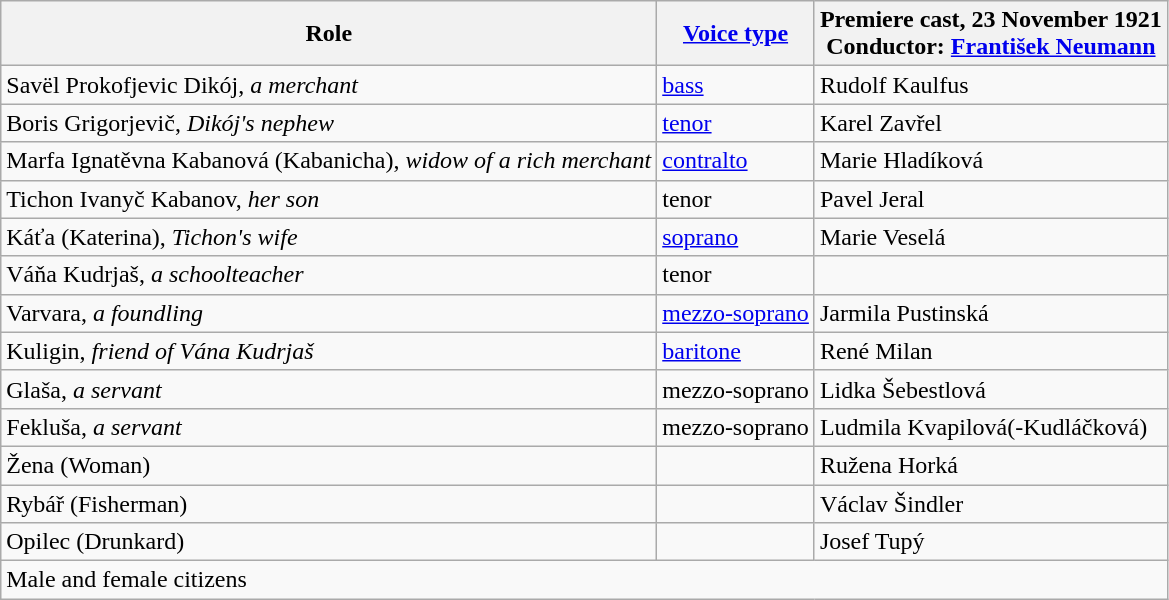<table class="wikitable">
<tr>
<th>Role</th>
<th><a href='#'>Voice type</a></th>
<th>Premiere cast, 23 November 1921<br>Conductor: <a href='#'>František Neumann</a></th>
</tr>
<tr>
<td>Savël Prokofjevic Dikój, <em>a merchant</em></td>
<td><a href='#'>bass</a></td>
<td>Rudolf Kaulfus</td>
</tr>
<tr>
<td>Boris Grigorjevič, <em>Dikój's nephew</em></td>
<td><a href='#'>tenor</a></td>
<td>Karel Zavřel</td>
</tr>
<tr>
<td>Marfa Ignatěvna Kabanová (Kabanicha), <em>widow of a rich merchant</em></td>
<td><a href='#'>contralto</a></td>
<td>Marie Hladíková</td>
</tr>
<tr>
<td>Tichon Ivanyč Kabanov, <em>her son</em></td>
<td>tenor</td>
<td>Pavel Jeral</td>
</tr>
<tr>
<td>Káťa (Katerina), <em>Tichon's wife</em></td>
<td><a href='#'>soprano</a></td>
<td>Marie Veselá</td>
</tr>
<tr>
<td>Váňa Kudrjaš, <em>a schoolteacher</em></td>
<td>tenor</td>
<td></td>
</tr>
<tr>
<td>Varvara, <em>a foundling</em></td>
<td><a href='#'>mezzo-soprano</a></td>
<td>Jarmila Pustinská</td>
</tr>
<tr>
<td>Kuligin, <em>friend of Vána Kudrjaš</em></td>
<td><a href='#'>baritone</a></td>
<td>René Milan</td>
</tr>
<tr>
<td>Glaša, <em>a servant</em></td>
<td>mezzo-soprano</td>
<td>Lidka Šebestlová</td>
</tr>
<tr>
<td>Fekluša, <em>a servant</em></td>
<td>mezzo-soprano</td>
<td>Ludmila Kvapilová(-Kudláčková)</td>
</tr>
<tr>
<td>Žena (Woman)</td>
<td></td>
<td>Ružena Horká</td>
</tr>
<tr>
<td>Rybář (Fisherman)</td>
<td></td>
<td>Václav Šindler</td>
</tr>
<tr>
<td>Opilec (Drunkard)</td>
<td></td>
<td>Josef Tupý</td>
</tr>
<tr>
<td colspan=3>Male and female citizens</td>
</tr>
</table>
